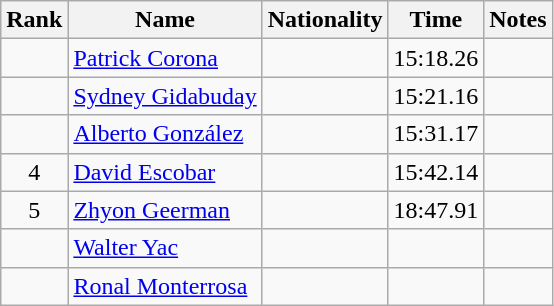<table class="wikitable sortable" style="text-align:center">
<tr>
<th>Rank</th>
<th>Name</th>
<th>Nationality</th>
<th>Time</th>
<th>Notes</th>
</tr>
<tr>
<td></td>
<td align=left><a href='#'>Patrick Corona</a></td>
<td align=left></td>
<td>15:18.26</td>
<td></td>
</tr>
<tr>
<td></td>
<td align=left><a href='#'>Sydney Gidabuday</a></td>
<td align=left></td>
<td>15:21.16</td>
<td></td>
</tr>
<tr>
<td></td>
<td align=left><a href='#'>Alberto González</a></td>
<td align=left></td>
<td>15:31.17</td>
<td></td>
</tr>
<tr>
<td>4</td>
<td align=left><a href='#'>David Escobar</a></td>
<td align=left></td>
<td>15:42.14</td>
<td></td>
</tr>
<tr>
<td>5</td>
<td align=left><a href='#'>Zhyon Geerman</a></td>
<td align=left></td>
<td>18:47.91</td>
<td></td>
</tr>
<tr>
<td></td>
<td align=left><a href='#'>Walter Yac</a></td>
<td align=left></td>
<td></td>
<td></td>
</tr>
<tr>
<td></td>
<td align=left><a href='#'>Ronal Monterrosa</a></td>
<td align=left></td>
<td></td>
<td></td>
</tr>
</table>
